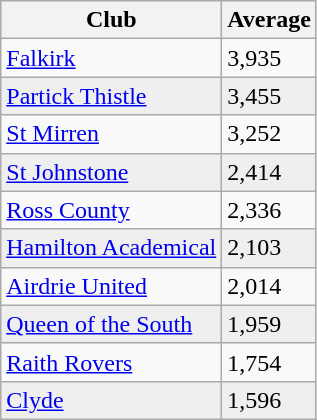<table class="wikitable">
<tr>
<th>Club</th>
<th>Average</th>
</tr>
<tr>
<td><a href='#'>Falkirk</a></td>
<td>3,935</td>
</tr>
<tr bgcolor="#EFEFEF">
<td><a href='#'>Partick Thistle</a></td>
<td>3,455</td>
</tr>
<tr>
<td><a href='#'>St Mirren</a></td>
<td>3,252</td>
</tr>
<tr bgcolor="#EFEFEF">
<td><a href='#'>St Johnstone</a></td>
<td>2,414</td>
</tr>
<tr>
<td><a href='#'>Ross County</a></td>
<td>2,336</td>
</tr>
<tr bgcolor="#EFEFEF">
<td><a href='#'>Hamilton Academical</a></td>
<td>2,103</td>
</tr>
<tr>
<td><a href='#'>Airdrie United</a></td>
<td>2,014</td>
</tr>
<tr bgcolor="#EFEFEF">
<td><a href='#'>Queen of the South</a></td>
<td>1,959</td>
</tr>
<tr>
<td><a href='#'>Raith Rovers</a></td>
<td>1,754</td>
</tr>
<tr bgcolor="#EFEFEF">
<td><a href='#'>Clyde</a></td>
<td>1,596</td>
</tr>
</table>
